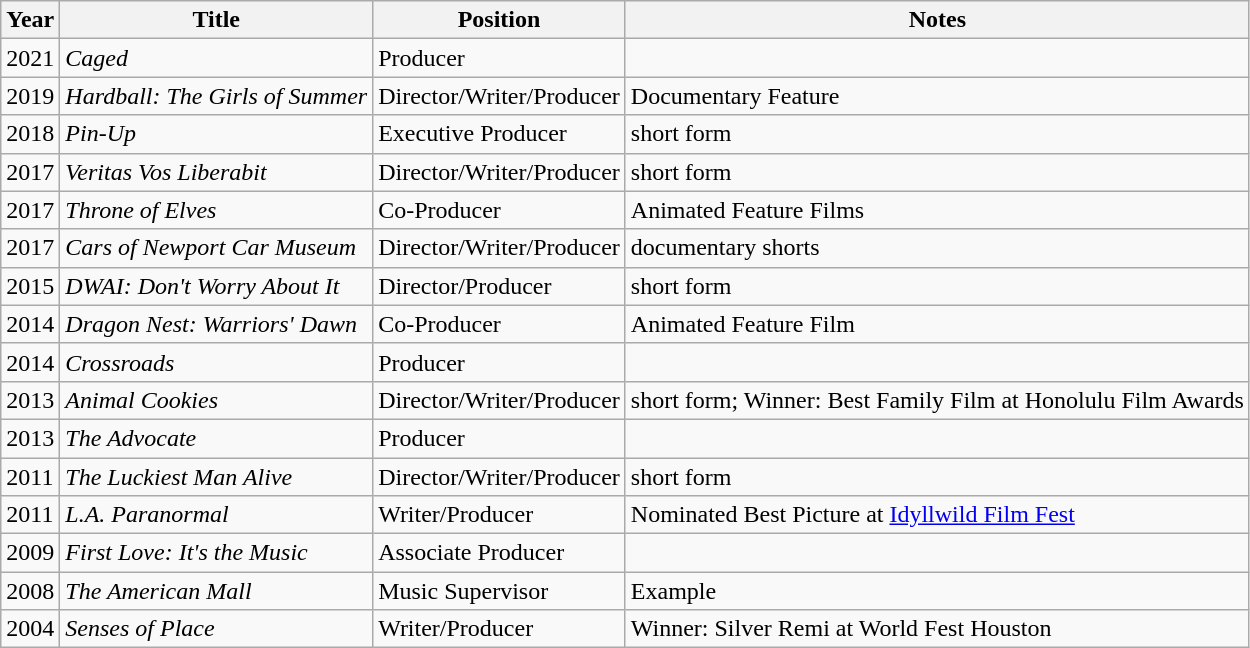<table class="wikitable">
<tr>
<th>Year</th>
<th>Title</th>
<th>Position</th>
<th>Notes</th>
</tr>
<tr>
<td>2021</td>
<td><em>Caged</em></td>
<td>Producer</td>
<td></td>
</tr>
<tr>
<td>2019</td>
<td><em>Hardball: The Girls of Summer</em></td>
<td>Director/Writer/Producer</td>
<td>Documentary Feature</td>
</tr>
<tr>
<td>2018</td>
<td><em>Pin-Up</em></td>
<td>Executive Producer</td>
<td>short form</td>
</tr>
<tr>
<td>2017</td>
<td><em>Veritas Vos Liberabit</em></td>
<td>Director/Writer/Producer</td>
<td>short form</td>
</tr>
<tr>
<td>2017</td>
<td><em>Throne of Elves</em></td>
<td>Co-Producer</td>
<td>Animated Feature Films</td>
</tr>
<tr>
<td>2017</td>
<td><em>Cars of Newport Car Museum</em></td>
<td>Director/Writer/Producer</td>
<td>documentary shorts</td>
</tr>
<tr>
<td>2015</td>
<td><em>DWAI: Don't Worry About It</em></td>
<td>Director/Producer</td>
<td>short form</td>
</tr>
<tr>
<td>2014</td>
<td><em>Dragon Nest: Warriors' Dawn</em></td>
<td>Co-Producer</td>
<td>Animated Feature Film</td>
</tr>
<tr>
<td>2014</td>
<td><em>Crossroads</em></td>
<td>Producer</td>
<td></td>
</tr>
<tr>
<td>2013</td>
<td><em>Animal Cookies</em></td>
<td>Director/Writer/Producer</td>
<td>short form; Winner: Best Family Film at Honolulu Film Awards</td>
</tr>
<tr>
<td>2013</td>
<td><em>The Advocate</em></td>
<td>Producer</td>
<td></td>
</tr>
<tr>
<td>2011</td>
<td><em>The Luckiest Man Alive</em></td>
<td>Director/Writer/Producer</td>
<td>short form</td>
</tr>
<tr>
<td>2011</td>
<td><em>L.A. Paranormal</em></td>
<td>Writer/Producer</td>
<td>Nominated Best Picture at <a href='#'>Idyllwild Film Fest</a></td>
</tr>
<tr>
<td>2009</td>
<td><em>First Love: It's the Music</em></td>
<td>Associate Producer</td>
<td></td>
</tr>
<tr>
<td>2008</td>
<td><em>The American Mall</em></td>
<td>Music Supervisor</td>
<td>Example</td>
</tr>
<tr>
<td>2004</td>
<td><em>Senses of Place</em></td>
<td>Writer/Producer</td>
<td>Winner: Silver Remi at World Fest Houston</td>
</tr>
</table>
